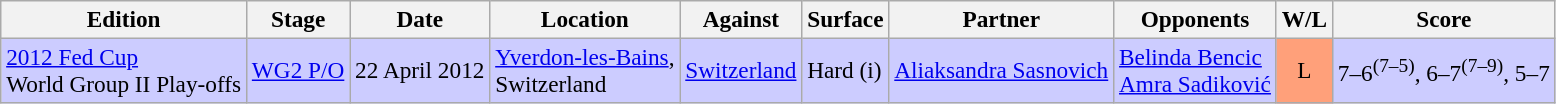<table class=wikitable style=font-size:97%>
<tr>
<th>Edition</th>
<th>Stage</th>
<th>Date</th>
<th>Location</th>
<th>Against</th>
<th>Surface</th>
<th>Partner</th>
<th>Opponents</th>
<th>W/L</th>
<th>Score</th>
</tr>
<tr style="background:#ccf;">
<td><a href='#'>2012 Fed Cup</a> <br> World Group II Play-offs</td>
<td><a href='#'>WG2 P/O</a></td>
<td>22 April 2012</td>
<td><a href='#'>Yverdon-les-Bains</a>, <br>Switzerland</td>
<td> <a href='#'>Switzerland</a></td>
<td>Hard (i)</td>
<td> <a href='#'>Aliaksandra Sasnovich</a></td>
<td> <a href='#'>Belinda Bencic</a> <br>  <a href='#'>Amra Sadiković</a></td>
<td style="text-align:center; background:#ffa07a;">L</td>
<td>7–6<sup>(7–5)</sup>, 6–7<sup>(7–9)</sup>, 5–7</td>
</tr>
</table>
